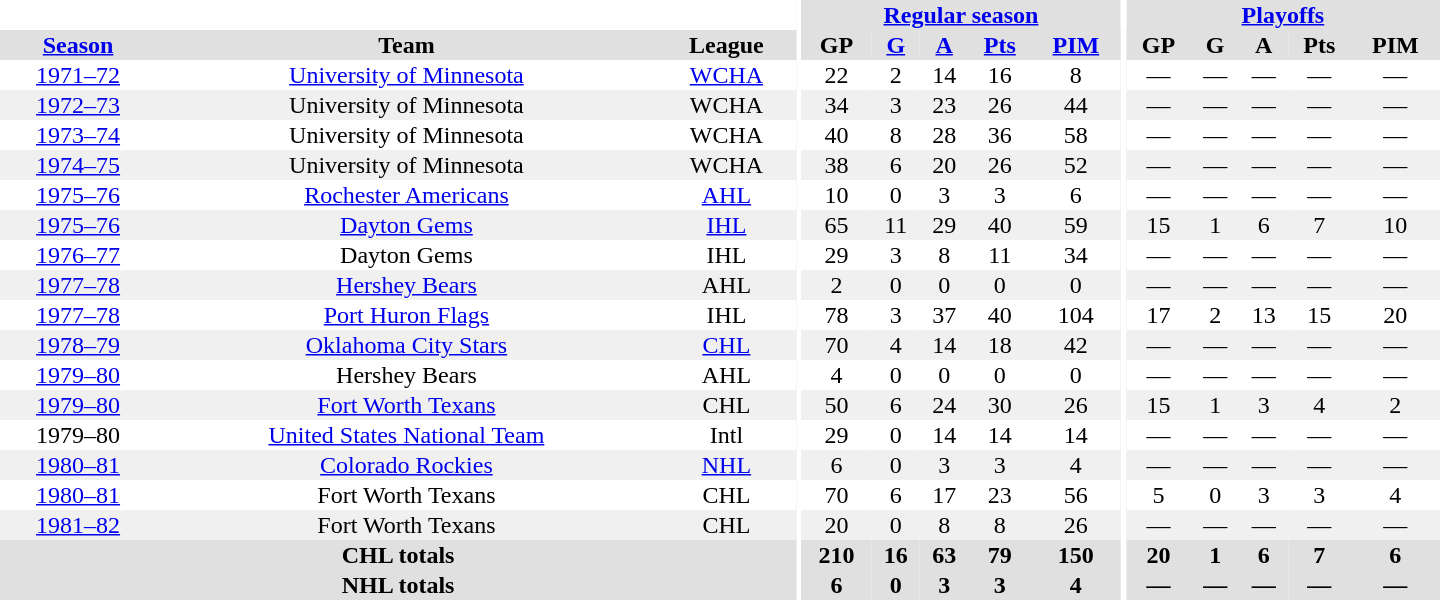<table border="0" cellpadding="1" cellspacing="0" style="text-align:center; width:60em">
<tr bgcolor="#e0e0e0">
<th colspan="3" bgcolor="#ffffff"></th>
<th rowspan="100" bgcolor="#ffffff"></th>
<th colspan="5"><a href='#'>Regular season</a></th>
<th rowspan="100" bgcolor="#ffffff"></th>
<th colspan="5"><a href='#'>Playoffs</a></th>
</tr>
<tr bgcolor="#e0e0e0">
<th><a href='#'>Season</a></th>
<th>Team</th>
<th>League</th>
<th>GP</th>
<th><a href='#'>G</a></th>
<th><a href='#'>A</a></th>
<th><a href='#'>Pts</a></th>
<th><a href='#'>PIM</a></th>
<th>GP</th>
<th>G</th>
<th>A</th>
<th>Pts</th>
<th>PIM</th>
</tr>
<tr>
<td><a href='#'>1971–72</a></td>
<td><a href='#'>University of Minnesota</a></td>
<td><a href='#'>WCHA</a></td>
<td>22</td>
<td>2</td>
<td>14</td>
<td>16</td>
<td>8</td>
<td>—</td>
<td>—</td>
<td>—</td>
<td>—</td>
<td>—</td>
</tr>
<tr bgcolor="#f0f0f0">
<td><a href='#'>1972–73</a></td>
<td>University of Minnesota</td>
<td>WCHA</td>
<td>34</td>
<td>3</td>
<td>23</td>
<td>26</td>
<td>44</td>
<td>—</td>
<td>—</td>
<td>—</td>
<td>—</td>
<td>—</td>
</tr>
<tr>
<td><a href='#'>1973–74</a></td>
<td>University of Minnesota</td>
<td>WCHA</td>
<td>40</td>
<td>8</td>
<td>28</td>
<td>36</td>
<td>58</td>
<td>—</td>
<td>—</td>
<td>—</td>
<td>—</td>
<td>—</td>
</tr>
<tr bgcolor="#f0f0f0">
<td><a href='#'>1974–75</a></td>
<td>University of Minnesota</td>
<td>WCHA</td>
<td>38</td>
<td>6</td>
<td>20</td>
<td>26</td>
<td>52</td>
<td>—</td>
<td>—</td>
<td>—</td>
<td>—</td>
<td>—</td>
</tr>
<tr>
<td><a href='#'>1975–76</a></td>
<td><a href='#'>Rochester Americans</a></td>
<td><a href='#'>AHL</a></td>
<td>10</td>
<td>0</td>
<td>3</td>
<td>3</td>
<td>6</td>
<td>—</td>
<td>—</td>
<td>—</td>
<td>—</td>
<td>—</td>
</tr>
<tr bgcolor="#f0f0f0">
<td><a href='#'>1975–76</a></td>
<td><a href='#'>Dayton Gems</a></td>
<td><a href='#'>IHL</a></td>
<td>65</td>
<td>11</td>
<td>29</td>
<td>40</td>
<td>59</td>
<td>15</td>
<td>1</td>
<td>6</td>
<td>7</td>
<td>10</td>
</tr>
<tr>
<td><a href='#'>1976–77</a></td>
<td>Dayton Gems</td>
<td>IHL</td>
<td>29</td>
<td>3</td>
<td>8</td>
<td>11</td>
<td>34</td>
<td>—</td>
<td>—</td>
<td>—</td>
<td>—</td>
<td>—</td>
</tr>
<tr bgcolor="#f0f0f0">
<td><a href='#'>1977–78</a></td>
<td><a href='#'>Hershey Bears</a></td>
<td>AHL</td>
<td>2</td>
<td>0</td>
<td>0</td>
<td>0</td>
<td>0</td>
<td>—</td>
<td>—</td>
<td>—</td>
<td>—</td>
<td>—</td>
</tr>
<tr>
<td><a href='#'>1977–78</a></td>
<td><a href='#'>Port Huron Flags</a></td>
<td>IHL</td>
<td>78</td>
<td>3</td>
<td>37</td>
<td>40</td>
<td>104</td>
<td>17</td>
<td>2</td>
<td>13</td>
<td>15</td>
<td>20</td>
</tr>
<tr bgcolor="#f0f0f0">
<td><a href='#'>1978–79</a></td>
<td><a href='#'>Oklahoma City Stars</a></td>
<td><a href='#'>CHL</a></td>
<td>70</td>
<td>4</td>
<td>14</td>
<td>18</td>
<td>42</td>
<td>—</td>
<td>—</td>
<td>—</td>
<td>—</td>
<td>—</td>
</tr>
<tr>
<td><a href='#'>1979–80</a></td>
<td>Hershey Bears</td>
<td>AHL</td>
<td>4</td>
<td>0</td>
<td>0</td>
<td>0</td>
<td>0</td>
<td>—</td>
<td>—</td>
<td>—</td>
<td>—</td>
<td>—</td>
</tr>
<tr bgcolor="#f0f0f0">
<td><a href='#'>1979–80</a></td>
<td><a href='#'>Fort Worth Texans</a></td>
<td>CHL</td>
<td>50</td>
<td>6</td>
<td>24</td>
<td>30</td>
<td>26</td>
<td>15</td>
<td>1</td>
<td>3</td>
<td>4</td>
<td>2</td>
</tr>
<tr>
<td>1979–80</td>
<td><a href='#'>United States National Team</a></td>
<td>Intl</td>
<td>29</td>
<td>0</td>
<td>14</td>
<td>14</td>
<td>14</td>
<td>—</td>
<td>—</td>
<td>—</td>
<td>—</td>
<td>—</td>
</tr>
<tr bgcolor="#f0f0f0">
<td><a href='#'>1980–81</a></td>
<td><a href='#'>Colorado Rockies</a></td>
<td><a href='#'>NHL</a></td>
<td>6</td>
<td>0</td>
<td>3</td>
<td>3</td>
<td>4</td>
<td>—</td>
<td>—</td>
<td>—</td>
<td>—</td>
<td>—</td>
</tr>
<tr>
<td><a href='#'>1980–81</a></td>
<td>Fort Worth Texans</td>
<td>CHL</td>
<td>70</td>
<td>6</td>
<td>17</td>
<td>23</td>
<td>56</td>
<td>5</td>
<td>0</td>
<td>3</td>
<td>3</td>
<td>4</td>
</tr>
<tr bgcolor="#f0f0f0">
<td><a href='#'>1981–82</a></td>
<td>Fort Worth Texans</td>
<td>CHL</td>
<td>20</td>
<td>0</td>
<td>8</td>
<td>8</td>
<td>26</td>
<td>—</td>
<td>—</td>
<td>—</td>
<td>—</td>
<td>—</td>
</tr>
<tr bgcolor="#e0e0e0">
<th colspan="3">CHL totals</th>
<th>210</th>
<th>16</th>
<th>63</th>
<th>79</th>
<th>150</th>
<th>20</th>
<th>1</th>
<th>6</th>
<th>7</th>
<th>6</th>
</tr>
<tr bgcolor="#e0e0e0">
<th colspan="3">NHL totals</th>
<th>6</th>
<th>0</th>
<th>3</th>
<th>3</th>
<th>4</th>
<th>—</th>
<th>—</th>
<th>—</th>
<th>—</th>
<th>—</th>
</tr>
</table>
